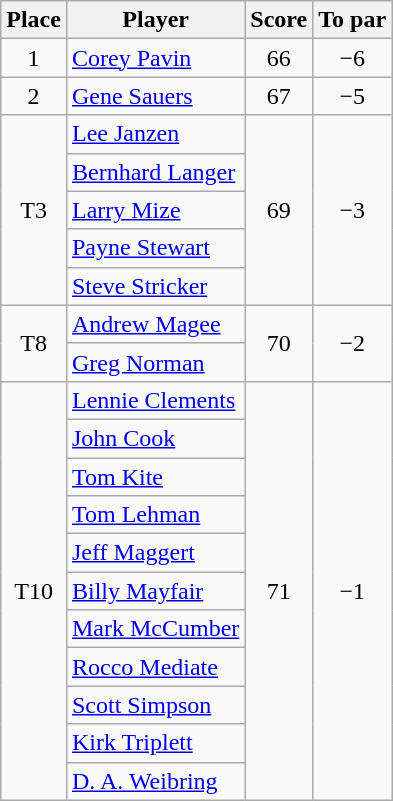<table class="wikitable">
<tr>
<th>Place</th>
<th>Player</th>
<th>Score</th>
<th>To par</th>
</tr>
<tr>
<td align=center>1</td>
<td> <a href='#'>Corey Pavin</a></td>
<td align=center>66</td>
<td align=center>−6</td>
</tr>
<tr>
<td align=center>2</td>
<td> <a href='#'>Gene Sauers</a></td>
<td align=center>67</td>
<td align=center>−5</td>
</tr>
<tr>
<td rowspan=5 align=center>T3</td>
<td> <a href='#'>Lee Janzen</a></td>
<td rowspan=5 align=center>69</td>
<td rowspan=5 align=center>−3</td>
</tr>
<tr>
<td> <a href='#'>Bernhard Langer</a></td>
</tr>
<tr>
<td> <a href='#'>Larry Mize</a></td>
</tr>
<tr>
<td> <a href='#'>Payne Stewart</a></td>
</tr>
<tr>
<td> <a href='#'>Steve Stricker</a></td>
</tr>
<tr>
<td rowspan=2 align=center>T8</td>
<td> <a href='#'>Andrew Magee</a></td>
<td rowspan=2 align=center>70</td>
<td rowspan=2 align=center>−2</td>
</tr>
<tr>
<td> <a href='#'>Greg Norman</a></td>
</tr>
<tr>
<td rowspan=11 align=center>T10</td>
<td> <a href='#'>Lennie Clements</a></td>
<td rowspan=11 align=center>71</td>
<td rowspan=11 align=center>−1</td>
</tr>
<tr>
<td> <a href='#'>John Cook</a></td>
</tr>
<tr>
<td> <a href='#'>Tom Kite</a></td>
</tr>
<tr>
<td> <a href='#'>Tom Lehman</a></td>
</tr>
<tr>
<td> <a href='#'>Jeff Maggert</a></td>
</tr>
<tr>
<td> <a href='#'>Billy Mayfair</a></td>
</tr>
<tr>
<td> <a href='#'>Mark McCumber</a></td>
</tr>
<tr>
<td> <a href='#'>Rocco Mediate</a></td>
</tr>
<tr>
<td> <a href='#'>Scott Simpson</a></td>
</tr>
<tr>
<td> <a href='#'>Kirk Triplett</a></td>
</tr>
<tr>
<td> <a href='#'>D. A. Weibring</a></td>
</tr>
</table>
